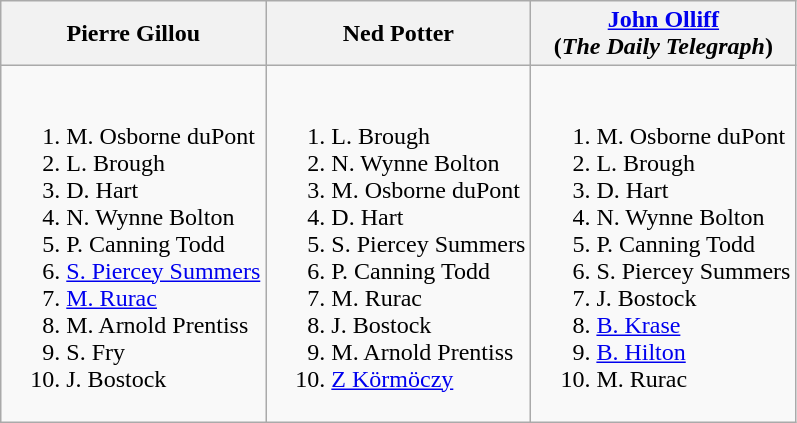<table class="wikitable">
<tr>
<th>Pierre Gillou</th>
<th>Ned Potter</th>
<th><a href='#'>John Olliff</a><br>(<em>The Daily Telegraph</em>)</th>
</tr>
<tr style="vertical-align: top;">
<td style="white-space: nowrap;"><br><ol><li> M. Osborne duPont</li><li> L. Brough</li><li> D. Hart</li><li> N. Wynne Bolton</li><li> P. Canning Todd</li><li> <a href='#'>S. Piercey Summers</a></li><li> <a href='#'>M. Rurac</a></li><li> M. Arnold Prentiss</li><li> S. Fry</li><li> J. Bostock</li></ol></td>
<td style="white-space: nowrap;"><br><ol><li> L. Brough</li><li> N. Wynne Bolton</li><li> M. Osborne duPont</li><li> D. Hart</li><li> S. Piercey Summers</li><li> P. Canning Todd</li><li> M. Rurac</li><li> J. Bostock</li><li> M. Arnold Prentiss</li><li> <a href='#'>Z Körmöczy</a></li></ol></td>
<td style="white-space: nowrap;"><br><ol><li> M. Osborne duPont</li><li> L. Brough</li><li> D. Hart</li><li> N. Wynne Bolton</li><li> P. Canning Todd</li><li> S. Piercey Summers</li><li> J. Bostock</li><li> <a href='#'>B. Krase</a></li><li> <a href='#'>B. Hilton</a></li><li> M. Rurac</li></ol></td>
</tr>
</table>
